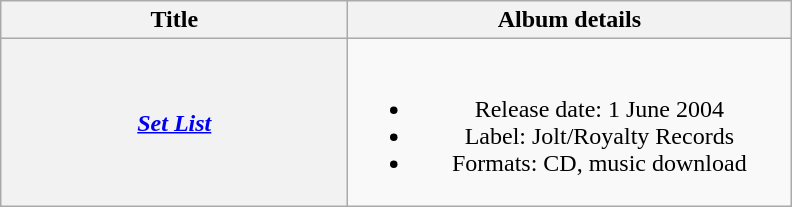<table class="wikitable plainrowheaders" style="text-align:center;">
<tr>
<th style="width:14em;">Title</th>
<th style="width:18em;">Album details</th>
</tr>
<tr>
<th scope="row"><em><a href='#'>Set List</a></em></th>
<td><br><ul><li>Release date: 1 June 2004</li><li>Label: Jolt/Royalty Records</li><li>Formats: CD, music download</li></ul></td>
</tr>
</table>
